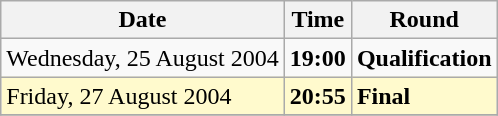<table class="wikitable">
<tr>
<th>Date</th>
<th>Time</th>
<th>Round</th>
</tr>
<tr>
<td>Wednesday, 25 August 2004</td>
<td><strong>19:00</strong></td>
<td><strong>Qualification</strong></td>
</tr>
<tr>
<td style=background:lemonchiffon>Friday, 27 August 2004</td>
<td style=background:lemonchiffon><strong>20:55</strong></td>
<td style=background:lemonchiffon><strong>Final</strong></td>
</tr>
<tr>
</tr>
</table>
